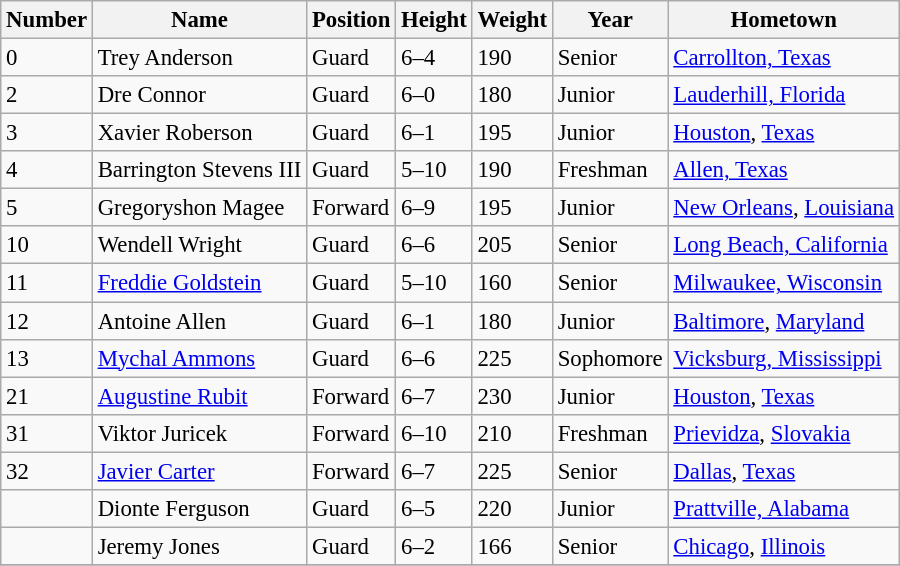<table class="wikitable" style="font-size: 95%;">
<tr>
<th>Number</th>
<th>Name</th>
<th>Position</th>
<th>Height</th>
<th>Weight</th>
<th>Year</th>
<th>Hometown</th>
</tr>
<tr>
<td>0</td>
<td>Trey Anderson</td>
<td>Guard</td>
<td>6–4</td>
<td>190</td>
<td>Senior</td>
<td><a href='#'>Carrollton, Texas</a></td>
</tr>
<tr>
<td>2</td>
<td>Dre Connor</td>
<td>Guard</td>
<td>6–0</td>
<td>180</td>
<td>Junior</td>
<td><a href='#'>Lauderhill, Florida</a></td>
</tr>
<tr>
<td>3</td>
<td>Xavier Roberson</td>
<td>Guard</td>
<td>6–1</td>
<td>195</td>
<td>Junior</td>
<td><a href='#'>Houston</a>, <a href='#'>Texas</a></td>
</tr>
<tr>
<td>4</td>
<td>Barrington Stevens III</td>
<td>Guard</td>
<td>5–10</td>
<td>190</td>
<td>Freshman</td>
<td><a href='#'>Allen, Texas</a></td>
</tr>
<tr>
<td>5</td>
<td>Gregoryshon Magee</td>
<td>Forward</td>
<td>6–9</td>
<td>195</td>
<td>Junior</td>
<td><a href='#'>New Orleans</a>, <a href='#'>Louisiana</a></td>
</tr>
<tr>
<td>10</td>
<td>Wendell Wright</td>
<td>Guard</td>
<td>6–6</td>
<td>205</td>
<td>Senior</td>
<td><a href='#'>Long Beach, California</a></td>
</tr>
<tr>
<td>11</td>
<td><a href='#'>Freddie Goldstein</a></td>
<td>Guard</td>
<td>5–10</td>
<td>160</td>
<td>Senior</td>
<td><a href='#'>Milwaukee, Wisconsin</a></td>
</tr>
<tr>
<td>12</td>
<td>Antoine Allen</td>
<td>Guard</td>
<td>6–1</td>
<td>180</td>
<td>Junior</td>
<td><a href='#'>Baltimore</a>, <a href='#'>Maryland</a></td>
</tr>
<tr>
<td>13</td>
<td><a href='#'>Mychal Ammons</a></td>
<td>Guard</td>
<td>6–6</td>
<td>225</td>
<td>Sophomore</td>
<td><a href='#'>Vicksburg, Mississippi</a></td>
</tr>
<tr>
<td>21</td>
<td><a href='#'>Augustine Rubit</a></td>
<td>Forward</td>
<td>6–7</td>
<td>230</td>
<td>Junior</td>
<td><a href='#'>Houston</a>,  <a href='#'>Texas</a></td>
</tr>
<tr>
<td>31</td>
<td>Viktor Juricek</td>
<td>Forward</td>
<td>6–10</td>
<td>210</td>
<td>Freshman</td>
<td><a href='#'>Prievidza</a>, <a href='#'>Slovakia</a></td>
</tr>
<tr>
<td>32</td>
<td><a href='#'>Javier Carter</a></td>
<td>Forward</td>
<td>6–7</td>
<td>225</td>
<td>Senior</td>
<td><a href='#'>Dallas</a>, <a href='#'>Texas</a></td>
</tr>
<tr>
<td></td>
<td>Dionte Ferguson</td>
<td>Guard</td>
<td>6–5</td>
<td>220</td>
<td>Junior</td>
<td><a href='#'>Prattville, Alabama</a></td>
</tr>
<tr>
<td></td>
<td>Jeremy Jones</td>
<td>Guard</td>
<td>6–2</td>
<td>166</td>
<td>Senior</td>
<td><a href='#'>Chicago</a>, <a href='#'>Illinois</a></td>
</tr>
<tr>
</tr>
</table>
